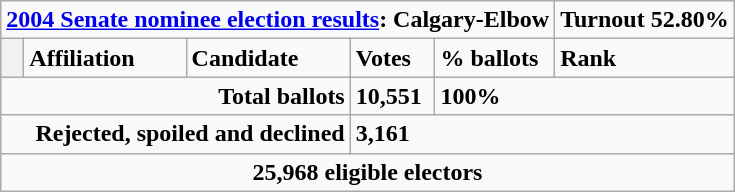<table class="wikitable">
<tr>
<td colspan="5" align=center><strong><a href='#'>2004 Senate nominee election results</a>: Calgary-Elbow</strong></td>
<td colspan="2"><strong>Turnout 52.80%</strong></td>
</tr>
<tr>
<th style="width: 8px;"></th>
<td><strong>Affiliation</strong></td>
<td><strong>Candidate</strong></td>
<td><strong>Votes</strong></td>
<td><strong>% ballots</strong></td>
<td><strong>Rank</strong><br>








</td>
</tr>
<tr>
<td colspan="3" align="right"><strong>Total ballots</strong></td>
<td><strong>10,551</strong></td>
<td colspan="3"><strong>100%</strong></td>
</tr>
<tr>
<td colspan="3" align="right"><strong>Rejected, spoiled and declined</strong></td>
<td colspan="4"><strong>3,161</strong></td>
</tr>
<tr>
<td align=center colspan=7><strong>25,968 eligible electors</strong></td>
</tr>
</table>
